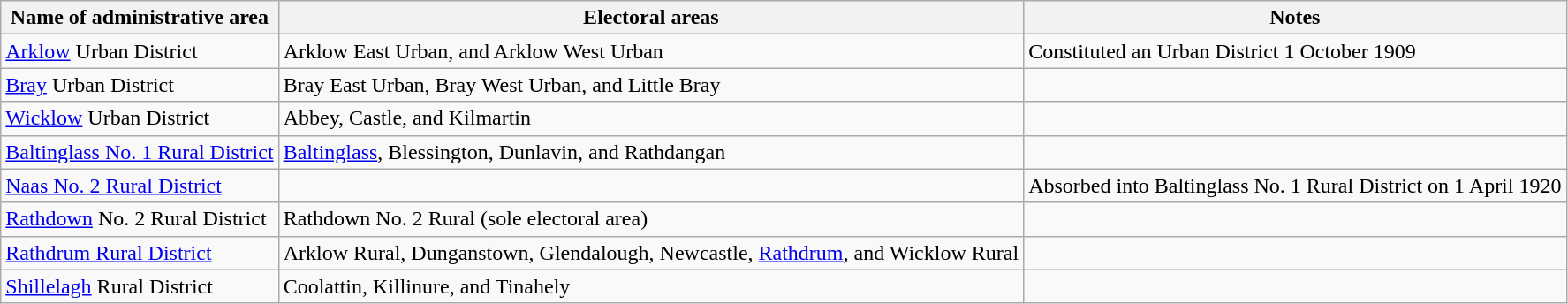<table class="wikitable">
<tr>
<th>Name of administrative area</th>
<th>Electoral areas</th>
<th>Notes</th>
</tr>
<tr>
<td><a href='#'>Arklow</a> Urban District</td>
<td>Arklow East Urban, and Arklow West Urban</td>
<td>Constituted an Urban District 1 October 1909 </td>
</tr>
<tr>
<td><a href='#'>Bray</a> Urban District</td>
<td>Bray East Urban, Bray West Urban, and Little Bray</td>
<td></td>
</tr>
<tr>
<td><a href='#'>Wicklow</a> Urban District</td>
<td>Abbey, Castle, and Kilmartin</td>
<td></td>
</tr>
<tr>
<td><a href='#'>Baltinglass No. 1 Rural District</a></td>
<td><a href='#'>Baltinglass</a>, Blessington, Dunlavin, and Rathdangan</td>
<td></td>
</tr>
<tr>
<td><a href='#'>Naas No. 2 Rural District</a></td>
<td></td>
<td>Absorbed into Baltinglass No. 1 Rural District on 1 April 1920</td>
</tr>
<tr>
<td><a href='#'>Rathdown</a> No. 2 Rural District</td>
<td>Rathdown No. 2 Rural (sole electoral area)</td>
<td></td>
</tr>
<tr>
<td><a href='#'>Rathdrum Rural District</a></td>
<td>Arklow Rural, Dunganstown, Glendalough, Newcastle, <a href='#'>Rathdrum</a>, and Wicklow Rural</td>
<td></td>
</tr>
<tr>
<td><a href='#'>Shillelagh</a> Rural District</td>
<td>Coolattin, Killinure, and Tinahely</td>
<td></td>
</tr>
</table>
